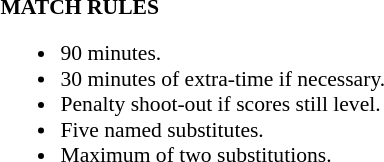<table width=100% style="font-size: 90%">
<tr>
<td width=50% valign=top><br><strong>MATCH RULES</strong><ul><li>90 minutes.</li><li>30 minutes of extra-time if necessary.</li><li>Penalty shoot-out if scores still level.</li><li>Five named substitutes.</li><li>Maximum of two substitutions.</li></ul></td>
</tr>
</table>
